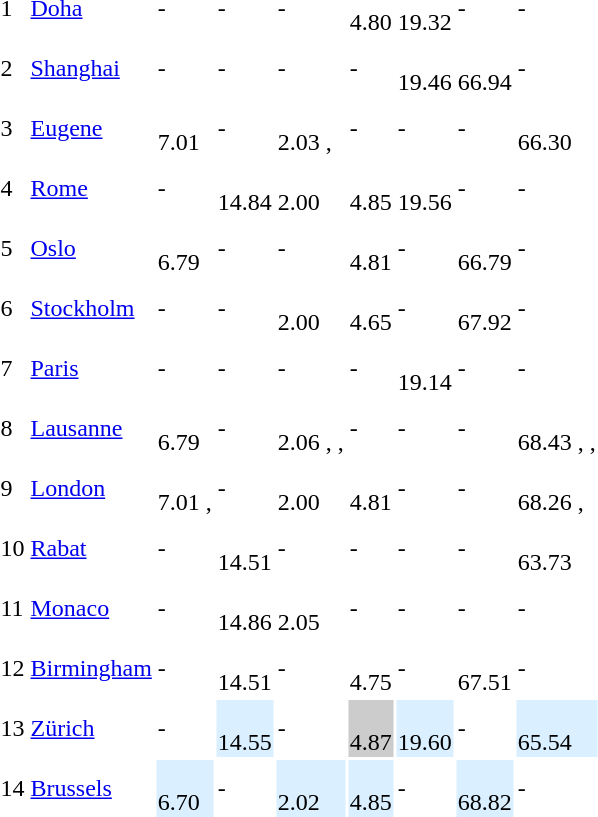<table>
<tr>
<td>1</td>
<td align=left><a href='#'>Doha</a></td>
<td>-</td>
<td>-</td>
<td>-</td>
<td><br> 4.80 </td>
<td><br> 19.32 </td>
<td>-</td>
<td>-</td>
</tr>
<tr>
<td>2</td>
<td align=left><a href='#'>Shanghai</a></td>
<td>-</td>
<td>-</td>
<td>-</td>
<td>-</td>
<td><br> 19.46 </td>
<td><br> 66.94</td>
<td>-</td>
</tr>
<tr>
<td>3</td>
<td align=left><a href='#'>Eugene</a></td>
<td><br> 7.01 </td>
<td>-</td>
<td><br> 2.03 , </td>
<td>-</td>
<td>-</td>
<td>-</td>
<td><br> 66.30 </td>
</tr>
<tr>
<td>4</td>
<td align=left><a href='#'>Rome</a></td>
<td>-</td>
<td><br> 14.84</td>
<td><br> 2.00</td>
<td><br> 4.85 </td>
<td><br> 19.56 </td>
<td>-</td>
<td>-</td>
</tr>
<tr>
<td>5</td>
<td align=left><a href='#'>Oslo</a></td>
<td><br> 6.79</td>
<td>-</td>
<td>-</td>
<td><br> 4.81 </td>
<td>-</td>
<td><br> 66.79</td>
<td>-</td>
</tr>
<tr>
<td>6</td>
<td align=left><a href='#'>Stockholm</a></td>
<td>-</td>
<td>-</td>
<td><br> 2.00</td>
<td><br> 4.65 </td>
<td>-</td>
<td><br> 67.92 </td>
<td>-</td>
</tr>
<tr>
<td>7</td>
<td align=left><a href='#'>Paris</a></td>
<td>-</td>
<td>-</td>
<td>-</td>
<td>-</td>
<td><br> 19.14</td>
<td>-</td>
<td>-</td>
</tr>
<tr>
<td>8</td>
<td align=left><a href='#'>Lausanne</a></td>
<td><br> 6.79</td>
<td>-</td>
<td><br> 2.06 , , </td>
<td>-</td>
<td>-</td>
<td>-</td>
<td><br> 68.43 , , </td>
</tr>
<tr>
<td>9</td>
<td align=left><a href='#'>London</a></td>
<td><br> 7.01 , </td>
<td>-</td>
<td><br> 2.00</td>
<td><br> 4.81</td>
<td>-</td>
<td>-</td>
<td><br> 68.26 , </td>
</tr>
<tr>
<td>10</td>
<td align=left><a href='#'>Rabat</a></td>
<td>-</td>
<td><br> 14.51</td>
<td>-</td>
<td>-</td>
<td>-</td>
<td>-</td>
<td><br> 63.73</td>
</tr>
<tr>
<td>11</td>
<td align=left><a href='#'>Monaco</a></td>
<td>-</td>
<td><br> 14.86 </td>
<td><br> 2.05 </td>
<td>-</td>
<td>-</td>
<td>-</td>
<td>-</td>
</tr>
<tr>
<td>12</td>
<td align=left><a href='#'>Birmingham</a></td>
<td>-</td>
<td><br> 14.51</td>
<td>-</td>
<td><br> 4.75</td>
<td>-</td>
<td><br> 67.51</td>
<td>-</td>
</tr>
<tr>
<td>13</td>
<td align=left><a href='#'>Zürich</a></td>
<td>-</td>
<td style="background:#daefff;"><br> 14.55</td>
<td>-</td>
<td style="background:#ccc;"><br> 4.87  </td>
<td style="background:#daefff;"><br> 19.60</td>
<td>-</td>
<td style="background:#daefff;"><br> 65.54</td>
</tr>
<tr>
<td>14</td>
<td align=left><a href='#'>Brussels</a></td>
<td style="background:#daefff;"><br>6.70</td>
<td>-</td>
<td style="background:#daefff;"><br> 2.02</td>
<td style="background:#daefff;"><br> 4.85</td>
<td>-</td>
<td style="background:#daefff;"><br> 68.82</td>
<td>-</td>
</tr>
</table>
